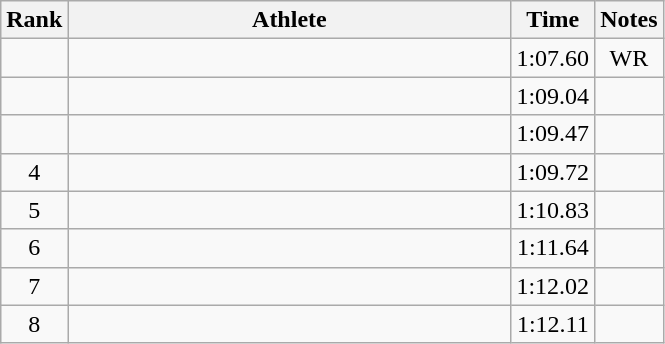<table class="wikitable" style="text-align:center">
<tr>
<th>Rank</th>
<th Style="width:18em">Athlete</th>
<th>Time</th>
<th>Notes</th>
</tr>
<tr>
<td></td>
<td style="text-align:left"></td>
<td>1:07.60</td>
<td>WR</td>
</tr>
<tr>
<td></td>
<td style="text-align:left"></td>
<td>1:09.04</td>
<td></td>
</tr>
<tr>
<td></td>
<td style="text-align:left"></td>
<td>1:09.47</td>
<td></td>
</tr>
<tr>
<td>4</td>
<td style="text-align:left"></td>
<td>1:09.72</td>
<td></td>
</tr>
<tr>
<td>5</td>
<td style="text-align:left"></td>
<td>1:10.83</td>
<td></td>
</tr>
<tr>
<td>6</td>
<td style="text-align:left"></td>
<td>1:11.64</td>
<td></td>
</tr>
<tr>
<td>7</td>
<td style="text-align:left"></td>
<td>1:12.02</td>
<td></td>
</tr>
<tr>
<td>8</td>
<td style="text-align:left"></td>
<td>1:12.11</td>
<td></td>
</tr>
</table>
